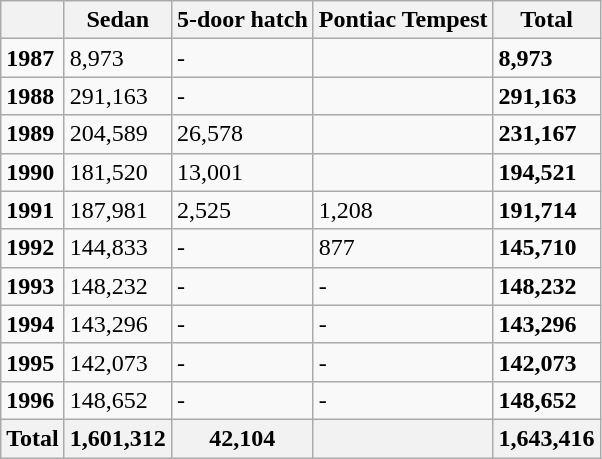<table class="wikitable">
<tr>
<th></th>
<th>Sedan</th>
<th>5-door hatch</th>
<th>Pontiac Tempest</th>
<th>Total</th>
</tr>
<tr>
<td><strong>1987</strong></td>
<td>8,973</td>
<td>-</td>
<td></td>
<td><strong>8,973</strong></td>
</tr>
<tr>
<td><strong>1988</strong></td>
<td>291,163</td>
<td>-</td>
<td></td>
<td><strong>291,163</strong></td>
</tr>
<tr>
<td><strong>1989</strong></td>
<td>204,589</td>
<td>26,578</td>
<td></td>
<td><strong>231,167</strong></td>
</tr>
<tr>
<td><strong>1990</strong></td>
<td>181,520</td>
<td>13,001</td>
<td></td>
<td><strong>194,521</strong></td>
</tr>
<tr>
<td><strong>1991</strong></td>
<td>187,981</td>
<td>2,525</td>
<td>1,208</td>
<td><strong>191,714</strong></td>
</tr>
<tr>
<td><strong>1992</strong></td>
<td>144,833</td>
<td>-</td>
<td>877</td>
<td><strong>145,710</strong></td>
</tr>
<tr>
<td><strong>1993</strong></td>
<td>148,232</td>
<td>-</td>
<td>-</td>
<td><strong>148,232</strong></td>
</tr>
<tr>
<td><strong>1994</strong></td>
<td>143,296</td>
<td>-</td>
<td>-</td>
<td><strong>143,296</strong></td>
</tr>
<tr>
<td><strong>1995</strong></td>
<td>142,073</td>
<td>-</td>
<td>-</td>
<td><strong>142,073</strong></td>
</tr>
<tr>
<td><strong>1996</strong></td>
<td>148,652</td>
<td>-</td>
<td>-</td>
<td><strong>148,652</strong></td>
</tr>
<tr>
<th>Total</th>
<th>1,601,312</th>
<th>42,104</th>
<th></th>
<th>1,643,416</th>
</tr>
</table>
